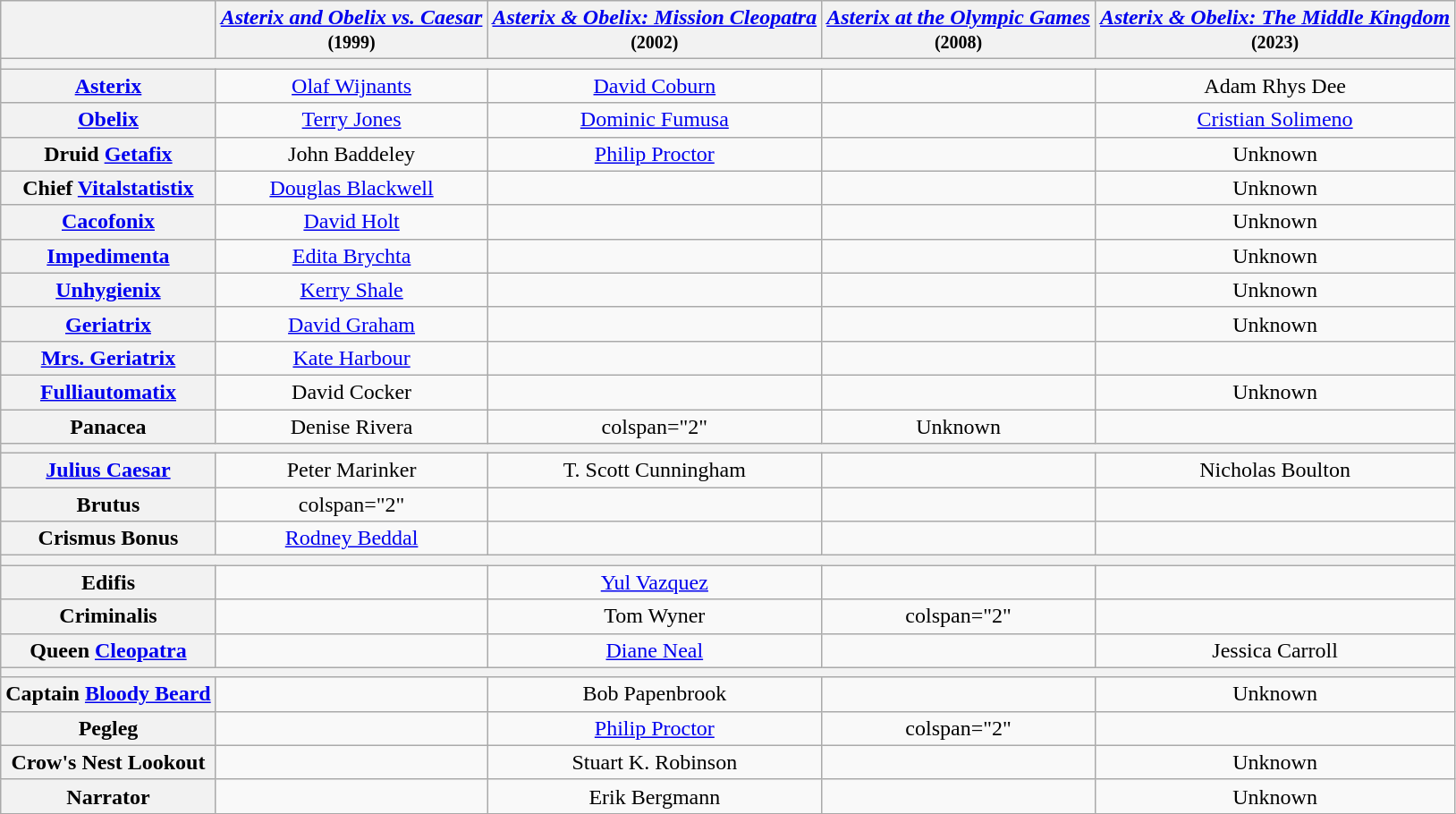<table class="wikitable" style="text-align:center;">
<tr>
<th></th>
<th><em><a href='#'>Asterix and Obelix vs. Caesar</a></em><br><small>(1999)</small></th>
<th><em><a href='#'>Asterix & Obelix: Mission Cleopatra</a></em><br><small>(2002)</small></th>
<th><em><a href='#'>Asterix at the Olympic Games</a></em><br><small>(2008)</small></th>
<th><em><a href='#'>Asterix & Obelix: The Middle Kingdom</a></em><br><small>(2023)</small></th>
</tr>
<tr>
<th colspan="5"></th>
</tr>
<tr>
<th><a href='#'>Asterix</a></th>
<td><a href='#'>Olaf Wijnants</a></td>
<td><a href='#'>David Coburn</a></td>
<td></td>
<td>Adam Rhys Dee</td>
</tr>
<tr>
<th><a href='#'>Obelix</a></th>
<td><a href='#'>Terry Jones</a></td>
<td><a href='#'>Dominic Fumusa</a></td>
<td></td>
<td><a href='#'>Cristian Solimeno</a></td>
</tr>
<tr>
<th>Druid <a href='#'>Getafix</a></th>
<td>John Baddeley</td>
<td><a href='#'>Philip Proctor</a></td>
<td></td>
<td>Unknown</td>
</tr>
<tr>
<th>Chief <a href='#'>Vitalstatistix</a></th>
<td><a href='#'>Douglas Blackwell</a></td>
<td></td>
<td></td>
<td>Unknown</td>
</tr>
<tr>
<th><a href='#'>Cacofonix</a></th>
<td><a href='#'>David Holt</a></td>
<td></td>
<td></td>
<td>Unknown</td>
</tr>
<tr>
<th><a href='#'>Impedimenta</a></th>
<td><a href='#'>Edita Brychta</a></td>
<td></td>
<td></td>
<td>Unknown</td>
</tr>
<tr>
<th><a href='#'>Unhygienix</a></th>
<td><a href='#'>Kerry Shale</a></td>
<td></td>
<td></td>
<td>Unknown</td>
</tr>
<tr>
<th><a href='#'>Geriatrix</a></th>
<td><a href='#'>David Graham</a></td>
<td></td>
<td></td>
<td>Unknown</td>
</tr>
<tr>
<th><a href='#'>Mrs. Geriatrix</a></th>
<td><a href='#'>Kate Harbour</a></td>
<td></td>
<td></td>
<td></td>
</tr>
<tr>
<th><a href='#'>Fulliautomatix</a></th>
<td>David Cocker</td>
<td></td>
<td></td>
<td>Unknown</td>
</tr>
<tr>
<th>Panacea</th>
<td>Denise Rivera</td>
<td>colspan="2" </td>
<td>Unknown</td>
</tr>
<tr>
<th colspan="5"></th>
</tr>
<tr>
<th><a href='#'>Julius Caesar</a></th>
<td>Peter Marinker</td>
<td>T. Scott Cunningham</td>
<td></td>
<td>Nicholas Boulton</td>
</tr>
<tr>
<th>Brutus</th>
<td>colspan="2" </td>
<td></td>
<td></td>
</tr>
<tr>
<th>Crismus Bonus</th>
<td><a href='#'>Rodney Beddal</a></td>
<td></td>
<td></td>
<td></td>
</tr>
<tr>
<th colspan="5"></th>
</tr>
<tr>
<th>Edifis</th>
<td></td>
<td><a href='#'>Yul Vazquez</a></td>
<td></td>
<td></td>
</tr>
<tr>
<th>Criminalis</th>
<td></td>
<td>Tom Wyner</td>
<td>colspan="2" </td>
</tr>
<tr>
<th>Queen <a href='#'>Cleopatra</a></th>
<td></td>
<td><a href='#'>Diane Neal</a></td>
<td></td>
<td>Jessica Carroll</td>
</tr>
<tr>
<th colspan="5"></th>
</tr>
<tr>
<th>Captain <a href='#'>Bloody Beard</a></th>
<td></td>
<td>Bob Papenbrook</td>
<td></td>
<td>Unknown</td>
</tr>
<tr>
<th>Pegleg</th>
<td></td>
<td><a href='#'>Philip Proctor</a></td>
<td>colspan="2" </td>
</tr>
<tr>
<th>Crow's Nest Lookout</th>
<td></td>
<td>Stuart K. Robinson</td>
<td></td>
<td>Unknown</td>
</tr>
<tr>
<th>Narrator</th>
<td></td>
<td>Erik Bergmann</td>
<td></td>
<td>Unknown</td>
</tr>
<tr>
</tr>
</table>
